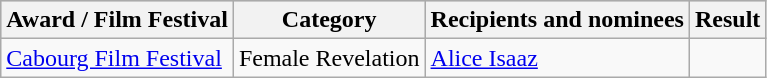<table class="wikitable plainrowheaders sortable">
<tr style="background:#ccc; text-align:center;">
<th scope="col">Award / Film Festival</th>
<th scope="col">Category</th>
<th scope="col">Recipients and nominees</th>
<th scope="col">Result</th>
</tr>
<tr>
<td><a href='#'>Cabourg Film Festival</a></td>
<td>Female Revelation</td>
<td><a href='#'>Alice Isaaz</a></td>
<td></td>
</tr>
</table>
